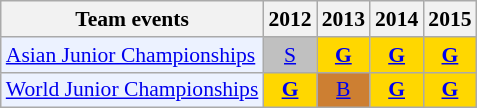<table class="wikitable" style="font-size: 90%; text-align:center">
<tr>
<th>Team events</th>
<th>2012</th>
<th>2013</th>
<th>2014</th>
<th>2015</th>
</tr>
<tr>
<td bgcolor="#ECF2FF"; align="left"><a href='#'>Asian Junior Championships</a></td>
<td bgcolor=silver><a href='#'>S</a></td>
<td bgcolor=gold><a href='#'><strong>G</strong></a></td>
<td bgcolor=gold><a href='#'><strong>G</strong></a></td>
<td bgcolor=gold><a href='#'><strong>G</strong></a></td>
</tr>
<tr>
<td bgcolor="#ECF2FF"; align="left"><a href='#'>World Junior Championships</a></td>
<td bgcolor=gold><a href='#'><strong>G</strong></a></td>
<td bgcolor=CD7F32><a href='#'>B</a></td>
<td bgcolor=gold><a href='#'><strong>G</strong></a></td>
<td bgcolor=gold><a href='#'><strong>G</strong></a></td>
</tr>
</table>
